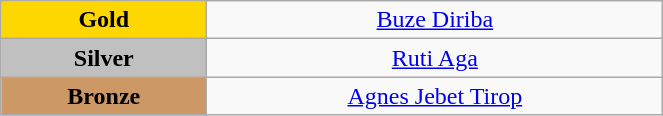<table class="wikitable" style=" text-align:center; " width="35%">
<tr>
<td style="background:gold"><strong>Gold</strong></td>
<td><a href='#'>Buze Diriba</a><br><small></small></td>
</tr>
<tr>
<td style="background:silver"><strong>Silver</strong></td>
<td><a href='#'>Ruti Aga</a><br><small></small></td>
</tr>
<tr>
<td style="background:#cc9966"><strong>Bronze</strong></td>
<td><a href='#'>Agnes Jebet Tirop</a><br><small></small></td>
</tr>
</table>
